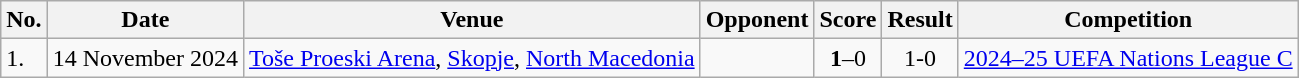<table class="wikitable" style="font-size:100%;">
<tr>
<th>No.</th>
<th>Date</th>
<th>Venue</th>
<th>Opponent</th>
<th>Score</th>
<th>Result</th>
<th>Competition</th>
</tr>
<tr>
<td>1.</td>
<td>14 November 2024</td>
<td><a href='#'>Toše Proeski Arena</a>, <a href='#'>Skopje</a>, <a href='#'>North Macedonia</a></td>
<td></td>
<td align=center><strong>1</strong>–0</td>
<td align=center>1-0</td>
<td><a href='#'>2024–25 UEFA Nations League C</a></td>
</tr>
</table>
